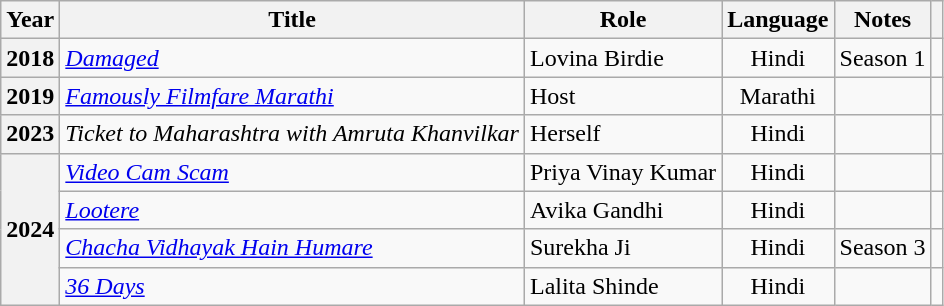<table class="wikitable plainrowheaders sortable" style="margin-right: 0;">
<tr>
<th scope="col">Year</th>
<th scope="col">Title</th>
<th scope="col">Role</th>
<th>Language</th>
<th scope="col" class="unsortable">Notes</th>
<th scope="col" class="unsortable"></th>
</tr>
<tr>
<th scope="row" style="text-align: center;">2018</th>
<td><em><a href='#'>Damaged</a></em></td>
<td>Lovina Birdie</td>
<td style="text-align: center;">Hindi</td>
<td>Season 1</td>
<td style="text-align: center;"></td>
</tr>
<tr>
<th scope="row" style="text-align: center;">2019</th>
<td><em><a href='#'>Famously Filmfare Marathi</a></em></td>
<td>Host</td>
<td style="text-align: center;">Marathi</td>
<td></td>
<td style="text-align: center;"></td>
</tr>
<tr>
<th scope="row" style="text-align: center;">2023</th>
<td><em>Ticket to Maharashtra with Amruta Khanvilkar</em></td>
<td>Herself</td>
<td style="text-align: center;">Hindi</td>
<td></td>
<td style="text-align: center;"></td>
</tr>
<tr>
<th rowspan="4" scope="row" style="text-align: center;">2024</th>
<td><em><a href='#'>Video Cam Scam</a></em></td>
<td>Priya Vinay Kumar</td>
<td style="text-align: center;">Hindi</td>
<td></td>
<td style="text-align: center;"></td>
</tr>
<tr>
<td><em><a href='#'>Lootere</a></em></td>
<td>Avika Gandhi</td>
<td style="text-align: center;">Hindi</td>
<td></td>
<td style="text-align: center;"></td>
</tr>
<tr>
<td><em><a href='#'>Chacha Vidhayak Hain Humare</a></em></td>
<td>Surekha Ji</td>
<td style="text-align: center;">Hindi</td>
<td>Season 3</td>
<td style="text-align: center;"></td>
</tr>
<tr>
<td><em><a href='#'>36 Days</a></em></td>
<td>Lalita Shinde</td>
<td style="text-align: center;">Hindi</td>
<td></td>
<td style="text-align: center;"></td>
</tr>
</table>
